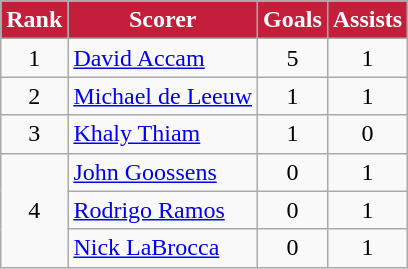<table class="wikitable" style="text-align:center">
<tr>
<th style="background:#C41E3A; color:white; text-align:center;">Rank</th>
<th style="background:#C41E3A; color:white; text-align:center;">Scorer</th>
<th style="background:#C41E3A; color:white; text-align:center;">Goals</th>
<th style="background:#C41E3A; color:white; text-align:center;">Assists</th>
</tr>
<tr>
<td>1</td>
<td align="left"> <a href='#'>David Accam</a></td>
<td>5</td>
<td>1</td>
</tr>
<tr>
<td rowspan=1>2</td>
<td align="left"> <a href='#'>Michael de Leeuw</a></td>
<td>1</td>
<td>1</td>
</tr>
<tr>
<td>3</td>
<td align="left"> <a href='#'>Khaly Thiam</a></td>
<td>1</td>
<td>0</td>
</tr>
<tr>
<td rowspan=3>4</td>
<td align="left"> <a href='#'>John Goossens</a></td>
<td>0</td>
<td>1</td>
</tr>
<tr>
<td align="left"> <a href='#'>Rodrigo Ramos</a></td>
<td>0</td>
<td>1</td>
</tr>
<tr>
<td align="left"> <a href='#'>Nick LaBrocca</a></td>
<td>0</td>
<td>1</td>
</tr>
</table>
